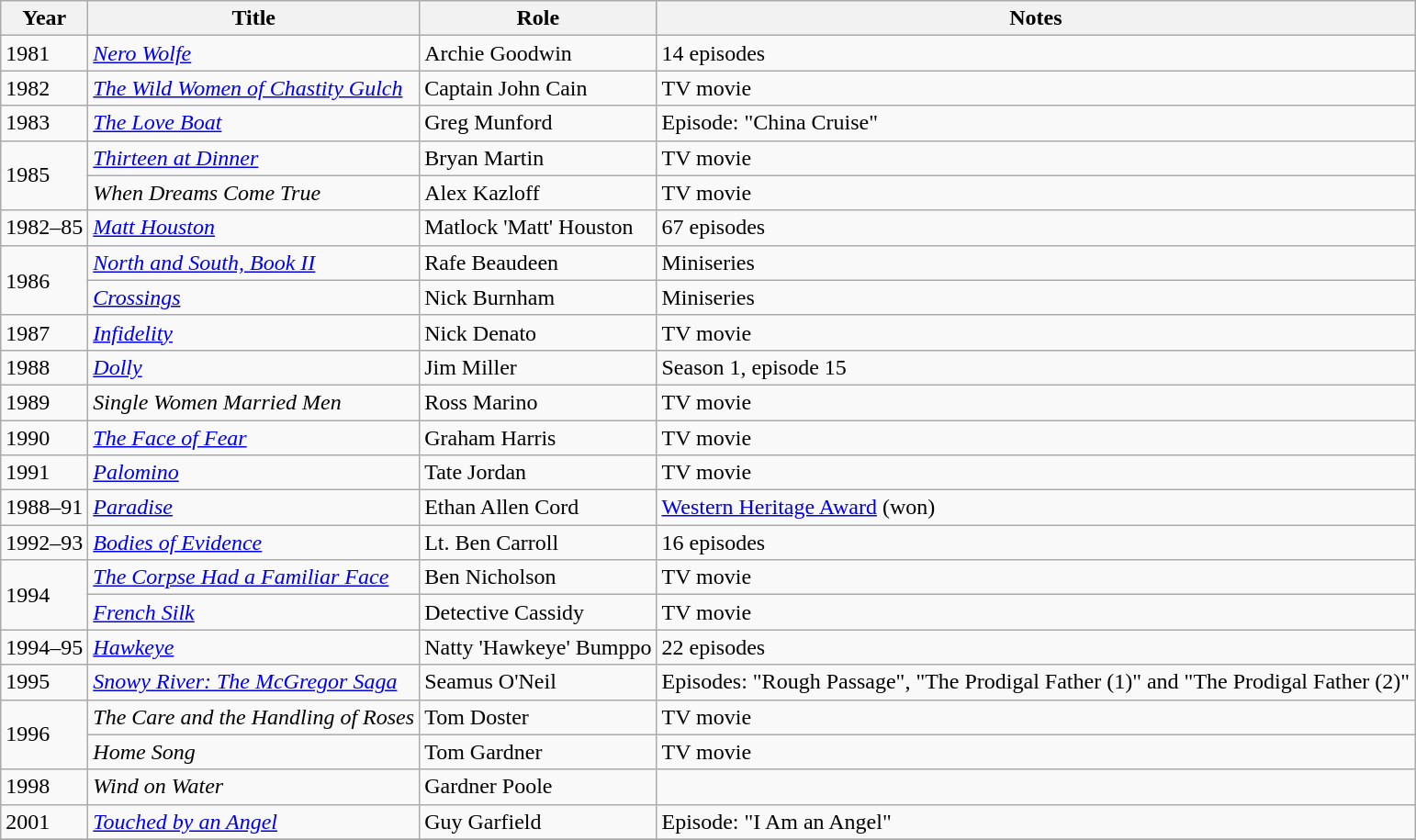<table class="wikitable sortable">
<tr>
<th>Year</th>
<th>Title</th>
<th>Role</th>
<th class="unsortable">Notes</th>
</tr>
<tr>
<td>1981</td>
<td><em><a href='#'>Nero Wolfe</a></em></td>
<td>Archie Goodwin</td>
<td>14 episodes</td>
</tr>
<tr>
<td>1982</td>
<td><em><a href='#'>The Wild Women of Chastity Gulch</a></em></td>
<td>Captain John Cain</td>
<td>TV movie</td>
</tr>
<tr>
<td>1983</td>
<td><em><a href='#'>The Love Boat</a></em></td>
<td>Greg Munford</td>
<td>Episode: "China Cruise"</td>
</tr>
<tr>
<td rowspan="2">1985</td>
<td><em><a href='#'>Thirteen at Dinner</a></em></td>
<td>Bryan Martin</td>
<td>TV movie</td>
</tr>
<tr>
<td><em>When Dreams Come True</em></td>
<td>Alex Kazloff</td>
<td>TV movie</td>
</tr>
<tr>
<td>1982–85</td>
<td><em><a href='#'>Matt Houston</a></em></td>
<td>Matlock 'Matt' Houston</td>
<td>67 episodes</td>
</tr>
<tr>
<td rowspan="2">1986</td>
<td><em><a href='#'>North and South, Book II</a></em></td>
<td>Rafe Beaudeen</td>
<td>Miniseries</td>
</tr>
<tr>
<td><em><a href='#'>Crossings</a></em></td>
<td>Nick Burnham</td>
<td>Miniseries</td>
</tr>
<tr>
<td>1987</td>
<td><em><a href='#'>Infidelity</a></em></td>
<td>Nick Denato</td>
<td>TV movie</td>
</tr>
<tr>
<td>1988</td>
<td><em><a href='#'>Dolly</a></em></td>
<td>Jim Miller</td>
<td>Season 1, episode 15</td>
</tr>
<tr>
<td>1989</td>
<td><em>Single Women Married Men</em></td>
<td>Ross Marino</td>
<td>TV movie</td>
</tr>
<tr>
<td>1990</td>
<td><em><a href='#'>The Face of Fear</a></em></td>
<td>Graham Harris</td>
<td>TV movie</td>
</tr>
<tr>
<td>1991</td>
<td><em><a href='#'>Palomino</a></em></td>
<td>Tate Jordan</td>
<td>TV movie</td>
</tr>
<tr>
<td>1988–91</td>
<td><em><a href='#'>Paradise</a></em></td>
<td>Ethan Allen Cord</td>
<td><a href='#'>Western Heritage Award</a> (won)</td>
</tr>
<tr>
<td>1992–93</td>
<td><em><a href='#'>Bodies of Evidence</a></em></td>
<td>Lt. Ben Carroll</td>
<td>16 episodes</td>
</tr>
<tr>
<td rowspan="2">1994</td>
<td><em><a href='#'>The Corpse Had a Familiar Face</a></em></td>
<td>Ben Nicholson</td>
<td>TV movie</td>
</tr>
<tr>
<td><em><a href='#'>French Silk</a></em></td>
<td>Detective Cassidy</td>
<td>TV movie</td>
</tr>
<tr>
<td>1994–95</td>
<td><em><a href='#'>Hawkeye</a></em></td>
<td>Natty 'Hawkeye' Bumppo</td>
<td>22 episodes</td>
</tr>
<tr>
<td>1995</td>
<td><em><a href='#'>Snowy River: The McGregor Saga</a></em></td>
<td>Seamus O'Neil</td>
<td>Episodes: "Rough Passage", "The Prodigal Father (1)" and "The Prodigal Father (2)"</td>
</tr>
<tr>
<td rowspan="2">1996</td>
<td><em>The Care and the Handling of Roses</em></td>
<td>Tom Doster</td>
<td>TV movie</td>
</tr>
<tr>
<td><em>Home Song</em></td>
<td>Tom Gardner</td>
<td>TV movie</td>
</tr>
<tr>
<td>1998</td>
<td><em>Wind on Water</em></td>
<td>Gardner Poole</td>
<td></td>
</tr>
<tr>
<td>2001</td>
<td><em><a href='#'>Touched by an Angel</a></em></td>
<td>Guy Garfield</td>
<td>Episode: "I Am an Angel"</td>
</tr>
<tr>
</tr>
</table>
